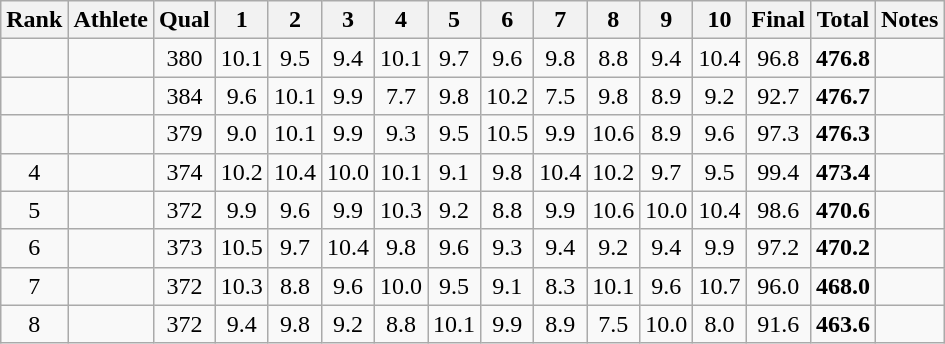<table class="wikitable sortable">
<tr>
<th>Rank</th>
<th>Athlete</th>
<th>Qual</th>
<th class="unsortable" style="width: 28px">1</th>
<th class="unsortable" style="width: 28px">2</th>
<th class="unsortable" style="width: 28px">3</th>
<th class="unsortable" style="width: 28px">4</th>
<th class="unsortable" style="width: 28px">5</th>
<th class="unsortable" style="width: 28px">6</th>
<th class="unsortable" style="width: 28px">7</th>
<th class="unsortable" style="width: 28px">8</th>
<th class="unsortable" style="width: 28px">9</th>
<th class="unsortable" style="width: 28px">10</th>
<th>Final</th>
<th>Total</th>
<th>Notes</th>
</tr>
<tr>
<td align="center"></td>
<td></td>
<td align="center">380</td>
<td align="center">10.1</td>
<td align="center">9.5</td>
<td align="center">9.4</td>
<td align="center">10.1</td>
<td align="center">9.7</td>
<td align="center">9.6</td>
<td align="center">9.8</td>
<td align="center">8.8</td>
<td align="center">9.4</td>
<td align="center">10.4</td>
<td align="center">96.8</td>
<td align="center"><strong>476.8</strong></td>
<td></td>
</tr>
<tr>
<td align="center"></td>
<td></td>
<td align="center">384</td>
<td align="center">9.6</td>
<td align="center">10.1</td>
<td align="center">9.9</td>
<td align="center">7.7</td>
<td align="center">9.8</td>
<td align="center">10.2</td>
<td align="center">7.5</td>
<td align="center">9.8</td>
<td align="center">8.9</td>
<td align="center">9.2</td>
<td align="center">92.7</td>
<td align="center"><strong>476.7</strong></td>
<td></td>
</tr>
<tr>
<td align="center"></td>
<td></td>
<td align="center">379</td>
<td align="center">9.0</td>
<td align="center">10.1</td>
<td align="center">9.9</td>
<td align="center">9.3</td>
<td align="center">9.5</td>
<td align="center">10.5</td>
<td align="center">9.9</td>
<td align="center">10.6</td>
<td align="center">8.9</td>
<td align="center">9.6</td>
<td align="center">97.3</td>
<td align="center"><strong>476.3</strong></td>
<td></td>
</tr>
<tr>
<td align="center">4</td>
<td></td>
<td align="center">374</td>
<td align="center">10.2</td>
<td align="center">10.4</td>
<td align="center">10.0</td>
<td align="center">10.1</td>
<td align="center">9.1</td>
<td align="center">9.8</td>
<td align="center">10.4</td>
<td align="center">10.2</td>
<td align="center">9.7</td>
<td align="center">9.5</td>
<td align="center">99.4</td>
<td align="center"><strong>473.4</strong></td>
<td></td>
</tr>
<tr>
<td align="center">5</td>
<td></td>
<td align="center">372</td>
<td align="center">9.9</td>
<td align="center">9.6</td>
<td align="center">9.9</td>
<td align="center">10.3</td>
<td align="center">9.2</td>
<td align="center">8.8</td>
<td align="center">9.9</td>
<td align="center">10.6</td>
<td align="center">10.0</td>
<td align="center">10.4</td>
<td align="center">98.6</td>
<td align="center"><strong>470.6</strong></td>
<td></td>
</tr>
<tr>
<td align="center">6</td>
<td></td>
<td align="center">373</td>
<td align="center">10.5</td>
<td align="center">9.7</td>
<td align="center">10.4</td>
<td align="center">9.8</td>
<td align="center">9.6</td>
<td align="center">9.3</td>
<td align="center">9.4</td>
<td align="center">9.2</td>
<td align="center">9.4</td>
<td align="center">9.9</td>
<td align="center">97.2</td>
<td align="center"><strong>470.2</strong></td>
<td></td>
</tr>
<tr>
<td align="center">7</td>
<td></td>
<td align="center">372</td>
<td align="center">10.3</td>
<td align="center">8.8</td>
<td align="center">9.6</td>
<td align="center">10.0</td>
<td align="center">9.5</td>
<td align="center">9.1</td>
<td align="center">8.3</td>
<td align="center">10.1</td>
<td align="center">9.6</td>
<td align="center">10.7</td>
<td align="center">96.0</td>
<td align="center"><strong>468.0</strong></td>
<td></td>
</tr>
<tr>
<td align="center">8</td>
<td></td>
<td align="center">372</td>
<td align="center">9.4</td>
<td align="center">9.8</td>
<td align="center">9.2</td>
<td align="center">8.8</td>
<td align="center">10.1</td>
<td align="center">9.9</td>
<td align="center">8.9</td>
<td align="center">7.5</td>
<td align="center">10.0</td>
<td align="center">8.0</td>
<td align="center">91.6</td>
<td align="center"><strong>463.6</strong></td>
<td></td>
</tr>
</table>
